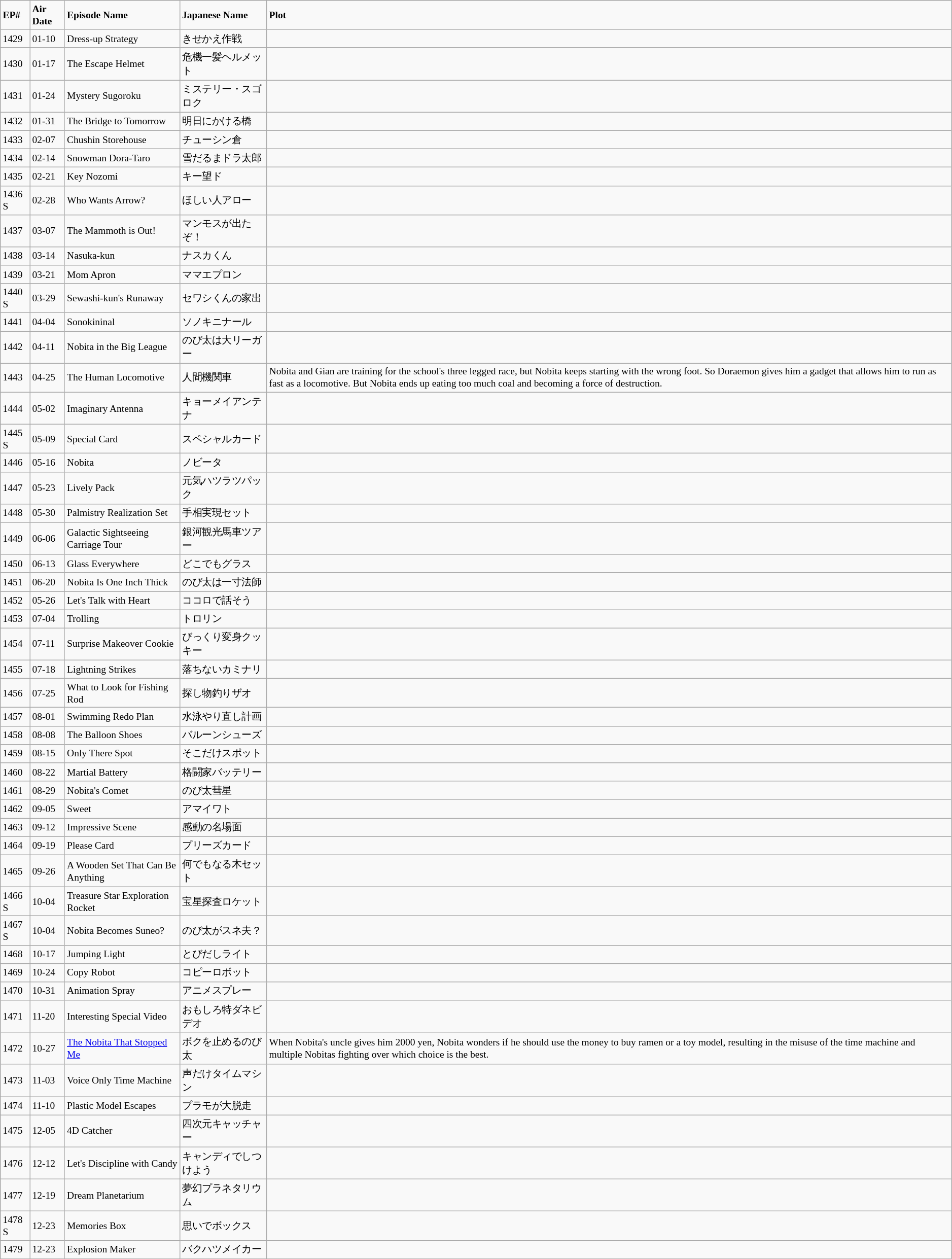<table class="wikitable" style="font-size:small;">
<tr>
<td><strong>EP#</strong></td>
<td><strong>Air Date</strong></td>
<td><strong>Episode Name</strong></td>
<td><strong>Japanese Name</strong></td>
<td><strong>Plot</strong></td>
</tr>
<tr>
<td>1429</td>
<td>01-10</td>
<td>Dress-up Strategy</td>
<td>きせかえ作戦</td>
<td></td>
</tr>
<tr>
<td>1430</td>
<td>01-17</td>
<td>The Escape Helmet</td>
<td>危機一髪ヘルメット</td>
<td></td>
</tr>
<tr>
<td>1431</td>
<td>01-24</td>
<td>Mystery Sugoroku</td>
<td>ミステリー・スゴロク</td>
<td></td>
</tr>
<tr>
<td>1432</td>
<td>01-31</td>
<td>The Bridge to Tomorrow</td>
<td>明日にかける橋</td>
<td></td>
</tr>
<tr>
<td>1433</td>
<td>02-07</td>
<td>Chushin Storehouse</td>
<td>チューシン倉</td>
<td></td>
</tr>
<tr>
<td>1434</td>
<td>02-14</td>
<td>Snowman Dora-Taro</td>
<td>雪だるまドラ太郎</td>
<td></td>
</tr>
<tr>
<td>1435</td>
<td>02-21</td>
<td>Key Nozomi</td>
<td>キー望ド</td>
<td></td>
</tr>
<tr>
<td>1436 S</td>
<td>02-28</td>
<td>Who Wants Arrow?</td>
<td>ほしい人アロー</td>
<td></td>
</tr>
<tr>
<td>1437</td>
<td>03-07</td>
<td>The Mammoth is Out!</td>
<td>マンモスが出たぞ！</td>
<td></td>
</tr>
<tr>
<td>1438</td>
<td>03-14</td>
<td>Nasuka-kun</td>
<td>ナスカくん</td>
<td></td>
</tr>
<tr>
<td>1439</td>
<td>03-21</td>
<td>Mom Apron</td>
<td>ママエプロン</td>
<td></td>
</tr>
<tr>
<td>1440 S</td>
<td>03-29</td>
<td>Sewashi-kun's Runaway</td>
<td>セワシくんの家出</td>
<td></td>
</tr>
<tr>
<td>1441</td>
<td>04-04</td>
<td>Sonokininal</td>
<td>ソノキニナール</td>
<td></td>
</tr>
<tr>
<td>1442</td>
<td>04-11</td>
<td>Nobita in the Big League</td>
<td>のび太は大リーガー</td>
<td></td>
</tr>
<tr>
<td>1443</td>
<td>04-25</td>
<td>The Human Locomotive</td>
<td>人間機関車</td>
<td>Nobita and Gian are training for the school's three legged race, but Nobita keeps starting with the wrong foot. So Doraemon gives him a gadget that allows him to run as fast as a locomotive. But Nobita ends up eating too much coal and becoming a force of destruction.</td>
</tr>
<tr>
<td>1444</td>
<td>05-02</td>
<td>Imaginary Antenna</td>
<td>キョーメイアンテナ</td>
<td></td>
</tr>
<tr>
<td>1445 S</td>
<td>05-09</td>
<td>Special Card</td>
<td>スペシャルカード</td>
<td></td>
</tr>
<tr>
<td>1446</td>
<td>05-16</td>
<td>Nobita</td>
<td>ノビータ</td>
<td></td>
</tr>
<tr>
<td>1447</td>
<td>05-23</td>
<td>Lively Pack</td>
<td>元気ハツラツパック</td>
<td></td>
</tr>
<tr>
<td>1448</td>
<td>05-30</td>
<td>Palmistry Realization Set</td>
<td>手相実現セット</td>
<td></td>
</tr>
<tr>
<td>1449</td>
<td>06-06</td>
<td>Galactic Sightseeing Carriage Tour</td>
<td>銀河観光馬車ツアー</td>
<td></td>
</tr>
<tr>
<td>1450</td>
<td>06-13</td>
<td>Glass Everywhere</td>
<td>どこでもグラス</td>
<td></td>
</tr>
<tr>
<td>1451</td>
<td>06-20</td>
<td>Nobita Is One Inch Thick</td>
<td>のび太は一寸法師</td>
<td></td>
</tr>
<tr>
<td>1452</td>
<td>05-26</td>
<td>Let's Talk with Heart</td>
<td>ココロで話そう</td>
<td></td>
</tr>
<tr>
<td>1453</td>
<td>07-04</td>
<td>Trolling</td>
<td>トロリン</td>
<td></td>
</tr>
<tr>
<td>1454</td>
<td>07-11</td>
<td>Surprise Makeover Cookie</td>
<td>びっくり変身クッキー</td>
<td></td>
</tr>
<tr>
<td>1455</td>
<td>07-18</td>
<td>Lightning Strikes</td>
<td>落ちないカミナリ</td>
<td></td>
</tr>
<tr>
<td>1456</td>
<td>07-25</td>
<td>What to Look for Fishing Rod</td>
<td>探し物釣りザオ</td>
<td></td>
</tr>
<tr>
<td>1457</td>
<td>08-01</td>
<td>Swimming Redo Plan</td>
<td>水泳やり直し計画</td>
<td></td>
</tr>
<tr>
<td>1458</td>
<td>08-08</td>
<td>The Balloon Shoes</td>
<td>バルーンシューズ</td>
<td></td>
</tr>
<tr>
<td>1459</td>
<td>08-15</td>
<td>Only There Spot</td>
<td>そこだけスポット</td>
<td></td>
</tr>
<tr>
<td>1460</td>
<td>08-22</td>
<td>Martial Battery</td>
<td>格闘家バッテリー</td>
<td></td>
</tr>
<tr>
<td>1461</td>
<td>08-29</td>
<td>Nobita's Comet</td>
<td>のび太彗星</td>
<td></td>
</tr>
<tr>
<td>1462</td>
<td>09-05</td>
<td>Sweet</td>
<td>アマイワト</td>
<td></td>
</tr>
<tr>
<td>1463</td>
<td>09-12</td>
<td>Impressive Scene</td>
<td>感動の名場面</td>
<td></td>
</tr>
<tr>
<td>1464</td>
<td>09-19</td>
<td>Please Card</td>
<td>プリーズカード</td>
<td></td>
</tr>
<tr>
<td>1465</td>
<td>09-26</td>
<td>A Wooden Set That Can Be Anything</td>
<td>何でもなる木セット</td>
<td></td>
</tr>
<tr>
<td>1466 S</td>
<td>10-04</td>
<td>Treasure Star Exploration Rocket</td>
<td>宝星探査ロケット</td>
<td></td>
</tr>
<tr>
<td>1467 S</td>
<td>10-04</td>
<td>Nobita Becomes Suneo?</td>
<td>のび太がスネ夫？</td>
<td></td>
</tr>
<tr>
<td>1468</td>
<td>10-17</td>
<td>Jumping Light</td>
<td>とびだしライト</td>
<td></td>
</tr>
<tr>
<td>1469</td>
<td>10-24</td>
<td>Copy Robot</td>
<td>コピーロボット</td>
<td></td>
</tr>
<tr>
<td>1470</td>
<td>10-31</td>
<td>Animation Spray</td>
<td>アニメスプレー</td>
<td></td>
</tr>
<tr>
<td>1471</td>
<td>11-20</td>
<td>Interesting Special Video</td>
<td>おもしろ特ダネビデオ</td>
<td></td>
</tr>
<tr>
<td>1472</td>
<td>10-27</td>
<td><a href='#'>The Nobita That Stopped Me</a></td>
<td>ボクを止めるのび太</td>
<td>When Nobita's uncle gives him 2000 yen, Nobita wonders if he should use the money to buy ramen or a toy model, resulting in the misuse of the time machine and multiple Nobitas fighting over which choice is the best.</td>
</tr>
<tr>
<td>1473</td>
<td>11-03</td>
<td>Voice Only Time Machine</td>
<td>声だけタイムマシン</td>
<td></td>
</tr>
<tr>
<td>1474</td>
<td>11-10</td>
<td>Plastic Model Escapes</td>
<td>プラモが大脱走</td>
<td></td>
</tr>
<tr>
<td>1475</td>
<td>12-05</td>
<td>4D Catcher</td>
<td>四次元キャッチャー</td>
<td></td>
</tr>
<tr>
<td>1476</td>
<td>12-12</td>
<td>Let's Discipline with Candy</td>
<td>キャンディでしつけよう</td>
<td></td>
</tr>
<tr>
<td>1477</td>
<td>12-19</td>
<td>Dream Planetarium</td>
<td>夢幻プラネタリウム</td>
<td></td>
</tr>
<tr>
<td>1478 S</td>
<td>12-23</td>
<td>Memories Box</td>
<td>思いでボックス</td>
<td></td>
</tr>
<tr>
<td>1479</td>
<td>12-23</td>
<td>Explosion Maker</td>
<td>バクハツメイカー</td>
<td></td>
</tr>
</table>
